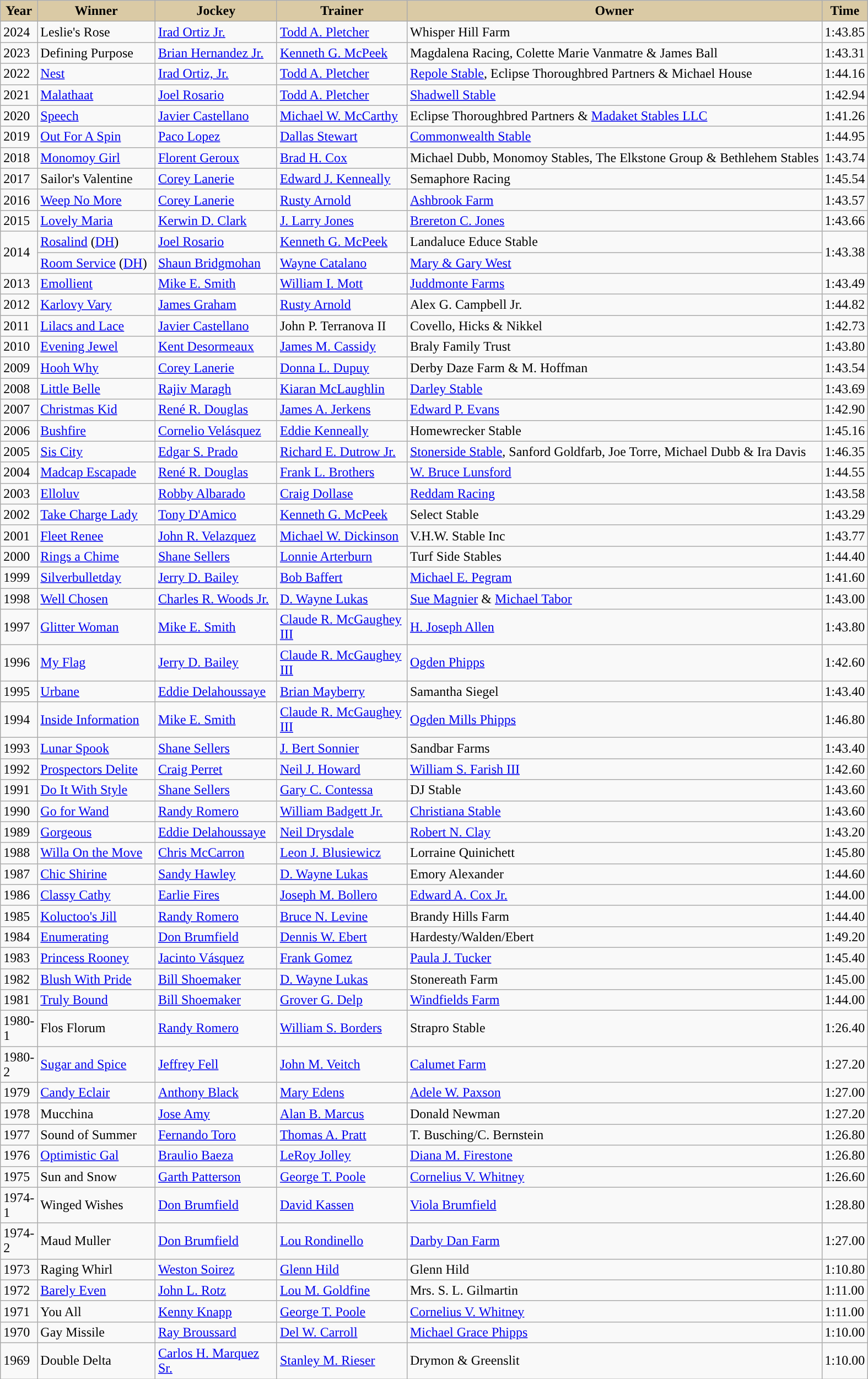<table class="wikitable sortable">
<tr>
<th style="background-color:#DACAA5; width:30px">Year<br></th>
<th style="background-color:#DACAA5; width:135px">Winner<br></th>
<th style="background-color:#DACAA5; width:140px">Jockey<br></th>
<th style="background-color:#DACAA5; width:150px">Trainer<br></th>
<th style="background-color:#DACAA5;">Owner<br></th>
<th style="background-color:#DACAA5; width:38px">Time<br></th>
</tr>
<tr>
<td>2024</td>
<td>Leslie's Rose</td>
<td><a href='#'>Irad Ortiz Jr.</a></td>
<td><a href='#'>Todd A. Pletcher</a></td>
<td>Whisper Hill Farm</td>
<td>1:43.85</td>
</tr>
<tr>
<td>2023</td>
<td>Defining Purpose</td>
<td><a href='#'>Brian Hernandez Jr.</a></td>
<td><a href='#'>Kenneth G. McPeek</a></td>
<td>Magdalena Racing, Colette Marie Vanmatre & James Ball</td>
<td>1:43.31</td>
</tr>
<tr>
<td>2022</td>
<td><a href='#'>Nest</a></td>
<td><a href='#'>Irad Ortiz, Jr.</a></td>
<td><a href='#'>Todd A. Pletcher</a></td>
<td><a href='#'>Repole Stable</a>, Eclipse Thoroughbred Partners & Michael House</td>
<td>1:44.16</td>
</tr>
<tr>
<td>2021</td>
<td><a href='#'>Malathaat</a></td>
<td><a href='#'>Joel Rosario</a></td>
<td><a href='#'>Todd A. Pletcher</a></td>
<td><a href='#'>Shadwell Stable</a></td>
<td>1:42.94</td>
</tr>
<tr>
<td>2020</td>
<td><a href='#'>Speech</a></td>
<td><a href='#'>Javier Castellano</a></td>
<td><a href='#'>Michael W. McCarthy</a></td>
<td>Eclipse Thoroughbred Partners & <a href='#'>Madaket Stables LLC</a></td>
<td>1:41.26</td>
</tr>
<tr>
<td>2019</td>
<td><a href='#'>Out For A Spin</a></td>
<td><a href='#'>Paco Lopez</a></td>
<td><a href='#'>Dallas Stewart</a></td>
<td><a href='#'>Commonwealth Stable</a></td>
<td>1:44.95</td>
</tr>
<tr>
<td>2018</td>
<td><a href='#'>Monomoy Girl</a></td>
<td><a href='#'>Florent Geroux</a></td>
<td><a href='#'>Brad H. Cox</a></td>
<td>Michael Dubb, Monomoy Stables, The Elkstone Group & Bethlehem Stables</td>
<td>1:43.74</td>
</tr>
<tr>
<td>2017</td>
<td>Sailor's Valentine</td>
<td><a href='#'>Corey Lanerie</a></td>
<td><a href='#'>Edward J. Kenneally</a></td>
<td>Semaphore Racing</td>
<td>1:45.54</td>
</tr>
<tr>
<td>2016</td>
<td><a href='#'>Weep No More</a></td>
<td><a href='#'>Corey Lanerie</a></td>
<td><a href='#'>Rusty Arnold</a></td>
<td><a href='#'>Ashbrook Farm</a></td>
<td>1:43.57</td>
</tr>
<tr>
<td>2015</td>
<td><a href='#'>Lovely Maria</a></td>
<td><a href='#'>Kerwin D. Clark</a></td>
<td><a href='#'>J. Larry Jones</a></td>
<td><a href='#'>Brereton C. Jones</a></td>
<td>1:43.66</td>
</tr>
<tr>
<td rowspan="2">2014</td>
<td><a href='#'>Rosalind</a> (<a href='#'>DH</a>)</td>
<td><a href='#'>Joel Rosario</a></td>
<td><a href='#'>Kenneth G. McPeek</a></td>
<td>Landaluce Educe Stable</td>
<td rowspan="2">1:43.38</td>
</tr>
<tr>
<td><a href='#'>Room Service</a> (<a href='#'>DH</a>)</td>
<td><a href='#'>Shaun Bridgmohan</a></td>
<td><a href='#'>Wayne Catalano</a></td>
<td><a href='#'>Mary & Gary West</a></td>
</tr>
<tr>
<td>2013</td>
<td><a href='#'>Emollient</a></td>
<td><a href='#'>Mike E. Smith</a></td>
<td><a href='#'>William I. Mott</a></td>
<td><a href='#'>Juddmonte Farms</a></td>
<td>1:43.49</td>
</tr>
<tr>
<td>2012</td>
<td><a href='#'>Karlovy Vary</a></td>
<td><a href='#'>James Graham</a></td>
<td><a href='#'>Rusty Arnold</a></td>
<td>Alex G. Campbell Jr.</td>
<td>1:44.82</td>
</tr>
<tr>
<td>2011</td>
<td><a href='#'>Lilacs and Lace</a></td>
<td><a href='#'>Javier Castellano</a></td>
<td>John P. Terranova II</td>
<td>Covello, Hicks & Nikkel</td>
<td>1:42.73</td>
</tr>
<tr>
<td>2010</td>
<td><a href='#'>Evening Jewel</a></td>
<td><a href='#'>Kent Desormeaux</a></td>
<td><a href='#'>James M. Cassidy</a></td>
<td>Braly Family Trust</td>
<td>1:43.80</td>
</tr>
<tr>
<td>2009</td>
<td><a href='#'>Hooh Why</a></td>
<td><a href='#'>Corey Lanerie</a></td>
<td><a href='#'>Donna L. Dupuy</a></td>
<td>Derby Daze Farm & M. Hoffman</td>
<td>1:43.54</td>
</tr>
<tr>
<td>2008</td>
<td><a href='#'>Little Belle</a></td>
<td><a href='#'>Rajiv Maragh</a></td>
<td><a href='#'>Kiaran McLaughlin</a></td>
<td><a href='#'>Darley Stable</a></td>
<td>1:43.69</td>
</tr>
<tr>
<td>2007</td>
<td><a href='#'>Christmas Kid</a></td>
<td><a href='#'>René R. Douglas</a></td>
<td><a href='#'>James A. Jerkens</a></td>
<td><a href='#'>Edward P. Evans</a></td>
<td>1:42.90</td>
</tr>
<tr>
<td>2006</td>
<td><a href='#'>Bushfire</a></td>
<td><a href='#'>Cornelio Velásquez</a></td>
<td><a href='#'>Eddie Kenneally</a></td>
<td>Homewrecker Stable</td>
<td>1:45.16</td>
</tr>
<tr>
<td>2005</td>
<td><a href='#'>Sis City</a></td>
<td><a href='#'>Edgar S. Prado</a></td>
<td><a href='#'>Richard E. Dutrow Jr.</a></td>
<td><a href='#'>Stonerside Stable</a>, Sanford Goldfarb, Joe Torre, Michael Dubb & Ira Davis</td>
<td>1:46.35</td>
</tr>
<tr>
<td>2004</td>
<td><a href='#'>Madcap Escapade</a></td>
<td><a href='#'>René R. Douglas</a></td>
<td><a href='#'>Frank L. Brothers</a></td>
<td><a href='#'>W. Bruce Lunsford</a></td>
<td>1:44.55</td>
</tr>
<tr>
<td>2003</td>
<td><a href='#'>Elloluv</a></td>
<td><a href='#'>Robby Albarado</a></td>
<td><a href='#'>Craig Dollase</a></td>
<td><a href='#'>Reddam Racing</a></td>
<td>1:43.58</td>
</tr>
<tr>
<td>2002</td>
<td><a href='#'>Take Charge Lady</a></td>
<td><a href='#'>Tony D'Amico</a></td>
<td><a href='#'>Kenneth G. McPeek</a></td>
<td>Select Stable</td>
<td>1:43.29</td>
</tr>
<tr>
<td>2001</td>
<td><a href='#'>Fleet Renee</a></td>
<td><a href='#'>John R. Velazquez</a></td>
<td><a href='#'>Michael W. Dickinson</a></td>
<td>V.H.W. Stable Inc</td>
<td>1:43.77</td>
</tr>
<tr>
<td>2000</td>
<td><a href='#'>Rings a Chime</a></td>
<td><a href='#'>Shane Sellers</a></td>
<td><a href='#'>Lonnie Arterburn</a></td>
<td>Turf Side Stables</td>
<td>1:44.40</td>
</tr>
<tr>
<td>1999</td>
<td><a href='#'>Silverbulletday</a></td>
<td><a href='#'>Jerry D. Bailey</a></td>
<td><a href='#'>Bob Baffert</a></td>
<td><a href='#'>Michael E. Pegram</a></td>
<td>1:41.60</td>
</tr>
<tr>
<td>1998</td>
<td><a href='#'>Well Chosen</a></td>
<td><a href='#'>Charles R. Woods Jr.</a></td>
<td><a href='#'>D. Wayne Lukas</a></td>
<td><a href='#'>Sue Magnier</a> & <a href='#'>Michael Tabor</a></td>
<td>1:43.00</td>
</tr>
<tr>
<td>1997</td>
<td><a href='#'>Glitter Woman</a></td>
<td><a href='#'>Mike E. Smith</a></td>
<td><a href='#'>Claude R. McGaughey III</a></td>
<td><a href='#'>H. Joseph Allen</a></td>
<td>1:43.80</td>
</tr>
<tr>
<td>1996</td>
<td><a href='#'>My Flag</a></td>
<td><a href='#'>Jerry D. Bailey</a></td>
<td><a href='#'>Claude R. McGaughey III</a></td>
<td><a href='#'>Ogden Phipps</a></td>
<td>1:42.60</td>
</tr>
<tr>
<td>1995</td>
<td><a href='#'>Urbane</a></td>
<td><a href='#'>Eddie Delahoussaye</a></td>
<td><a href='#'>Brian Mayberry</a></td>
<td>Samantha Siegel</td>
<td>1:43.40</td>
</tr>
<tr>
<td>1994</td>
<td><a href='#'>Inside Information</a></td>
<td><a href='#'>Mike E. Smith</a></td>
<td><a href='#'>Claude R. McGaughey III</a></td>
<td><a href='#'>Ogden Mills Phipps</a></td>
<td>1:46.80</td>
</tr>
<tr>
<td>1993</td>
<td><a href='#'>Lunar Spook</a></td>
<td><a href='#'>Shane Sellers</a></td>
<td><a href='#'>J. Bert Sonnier</a></td>
<td>Sandbar Farms</td>
<td>1:43.40</td>
</tr>
<tr>
<td>1992</td>
<td><a href='#'>Prospectors Delite</a></td>
<td><a href='#'>Craig Perret</a></td>
<td><a href='#'>Neil J. Howard</a></td>
<td><a href='#'>William S. Farish III</a></td>
<td>1:42.60</td>
</tr>
<tr>
<td>1991</td>
<td><a href='#'>Do It With Style</a></td>
<td><a href='#'>Shane Sellers</a></td>
<td><a href='#'>Gary C. Contessa</a></td>
<td>DJ Stable</td>
<td>1:43.60</td>
</tr>
<tr>
<td>1990</td>
<td><a href='#'>Go for Wand</a></td>
<td><a href='#'>Randy Romero</a></td>
<td><a href='#'>William Badgett Jr.</a></td>
<td><a href='#'>Christiana Stable</a></td>
<td>1:43.60</td>
</tr>
<tr>
<td>1989</td>
<td><a href='#'>Gorgeous</a></td>
<td><a href='#'>Eddie Delahoussaye</a></td>
<td><a href='#'>Neil Drysdale</a></td>
<td><a href='#'>Robert N. Clay</a></td>
<td>1:43.20</td>
</tr>
<tr>
<td>1988</td>
<td><a href='#'>Willa On the Move</a></td>
<td><a href='#'>Chris McCarron</a></td>
<td><a href='#'>Leon J. Blusiewicz</a></td>
<td>Lorraine Quinichett</td>
<td>1:45.80</td>
</tr>
<tr>
<td>1987</td>
<td><a href='#'>Chic Shirine</a></td>
<td><a href='#'>Sandy Hawley</a></td>
<td><a href='#'>D. Wayne Lukas</a></td>
<td>Emory Alexander</td>
<td>1:44.60</td>
</tr>
<tr>
<td>1986</td>
<td><a href='#'>Classy Cathy</a></td>
<td><a href='#'>Earlie Fires</a></td>
<td><a href='#'>Joseph M. Bollero</a></td>
<td><a href='#'>Edward A. Cox Jr.</a></td>
<td>1:44.00</td>
</tr>
<tr>
<td>1985</td>
<td><a href='#'>Koluctoo's Jill</a></td>
<td><a href='#'>Randy Romero</a></td>
<td><a href='#'>Bruce N. Levine</a></td>
<td>Brandy Hills Farm</td>
<td>1:44.40</td>
</tr>
<tr>
<td>1984</td>
<td><a href='#'>Enumerating</a></td>
<td><a href='#'>Don Brumfield</a></td>
<td><a href='#'>Dennis W. Ebert</a></td>
<td>Hardesty/Walden/Ebert</td>
<td>1:49.20</td>
</tr>
<tr>
<td>1983</td>
<td><a href='#'>Princess Rooney</a></td>
<td><a href='#'>Jacinto Vásquez</a></td>
<td><a href='#'>Frank Gomez</a></td>
<td><a href='#'>Paula J. Tucker</a></td>
<td>1:45.40</td>
</tr>
<tr>
<td>1982</td>
<td><a href='#'>Blush With Pride</a></td>
<td><a href='#'>Bill Shoemaker</a></td>
<td><a href='#'>D. Wayne Lukas</a></td>
<td>Stonereath Farm</td>
<td>1:45.00</td>
</tr>
<tr>
<td>1981</td>
<td><a href='#'>Truly Bound</a></td>
<td><a href='#'>Bill Shoemaker</a></td>
<td><a href='#'>Grover G. Delp</a></td>
<td><a href='#'>Windfields Farm</a></td>
<td>1:44.00</td>
</tr>
<tr>
<td>1980-1</td>
<td>Flos Florum</td>
<td><a href='#'>Randy Romero</a></td>
<td><a href='#'>William S. Borders</a></td>
<td>Strapro Stable</td>
<td>1:26.40</td>
</tr>
<tr>
<td>1980-2</td>
<td><a href='#'>Sugar and Spice</a></td>
<td><a href='#'>Jeffrey Fell</a></td>
<td><a href='#'>John M. Veitch</a></td>
<td><a href='#'>Calumet Farm</a></td>
<td>1:27.20</td>
</tr>
<tr>
<td>1979</td>
<td><a href='#'>Candy Eclair</a></td>
<td><a href='#'>Anthony Black</a></td>
<td><a href='#'>Mary Edens</a></td>
<td><a href='#'>Adele W. Paxson</a></td>
<td>1:27.00</td>
</tr>
<tr>
<td>1978</td>
<td>Mucchina</td>
<td><a href='#'>Jose Amy</a></td>
<td><a href='#'>Alan B. Marcus</a></td>
<td>Donald Newman</td>
<td>1:27.20</td>
</tr>
<tr>
<td>1977</td>
<td>Sound of Summer</td>
<td><a href='#'>Fernando Toro</a></td>
<td><a href='#'>Thomas A. Pratt</a></td>
<td>T. Busching/C. Bernstein</td>
<td>1:26.80</td>
</tr>
<tr>
<td>1976</td>
<td><a href='#'>Optimistic Gal</a></td>
<td><a href='#'>Braulio Baeza</a></td>
<td><a href='#'>LeRoy Jolley</a></td>
<td><a href='#'>Diana M. Firestone</a></td>
<td>1:26.80</td>
</tr>
<tr>
<td>1975</td>
<td>Sun and Snow</td>
<td><a href='#'>Garth Patterson</a></td>
<td><a href='#'>George T. Poole</a></td>
<td><a href='#'>Cornelius V. Whitney</a></td>
<td>1:26.60</td>
</tr>
<tr>
<td>1974-1</td>
<td>Winged Wishes</td>
<td><a href='#'>Don Brumfield</a></td>
<td><a href='#'>David Kassen</a></td>
<td><a href='#'>Viola Brumfield</a></td>
<td>1:28.80</td>
</tr>
<tr>
<td>1974-2</td>
<td>Maud Muller</td>
<td><a href='#'>Don Brumfield</a></td>
<td><a href='#'>Lou Rondinello</a></td>
<td><a href='#'>Darby Dan Farm</a></td>
<td>1:27.00</td>
</tr>
<tr>
<td>1973</td>
<td>Raging Whirl</td>
<td><a href='#'>Weston Soirez</a></td>
<td><a href='#'>Glenn Hild</a></td>
<td>Glenn Hild</td>
<td>1:10.80</td>
</tr>
<tr>
<td>1972</td>
<td><a href='#'>Barely Even</a></td>
<td><a href='#'>John L. Rotz</a></td>
<td><a href='#'>Lou M. Goldfine</a></td>
<td>Mrs. S. L. Gilmartin</td>
<td>1:11.00</td>
</tr>
<tr>
<td>1971</td>
<td>You All</td>
<td><a href='#'>Kenny Knapp</a></td>
<td><a href='#'>George T. Poole</a></td>
<td><a href='#'>Cornelius V. Whitney</a></td>
<td>1:11.00</td>
</tr>
<tr>
<td>1970</td>
<td>Gay Missile</td>
<td><a href='#'>Ray Broussard</a></td>
<td><a href='#'>Del W. Carroll</a></td>
<td><a href='#'>Michael Grace Phipps</a></td>
<td>1:10.00</td>
</tr>
<tr>
<td>1969</td>
<td>Double Delta</td>
<td><a href='#'>Carlos H. Marquez Sr.</a></td>
<td><a href='#'>Stanley M. Rieser</a></td>
<td>Drymon & Greenslit</td>
<td>1:10.00</td>
</tr>
</table>
